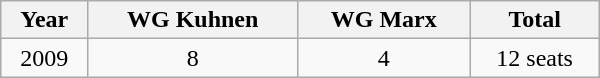<table class="wikitable" width="400">
<tr>
<th>Year</th>
<th>WG Kuhnen</th>
<th>WG Marx</th>
<th>Total</th>
</tr>
<tr align="center">
<td>2009</td>
<td>8</td>
<td>4</td>
<td>12 seats</td>
</tr>
</table>
